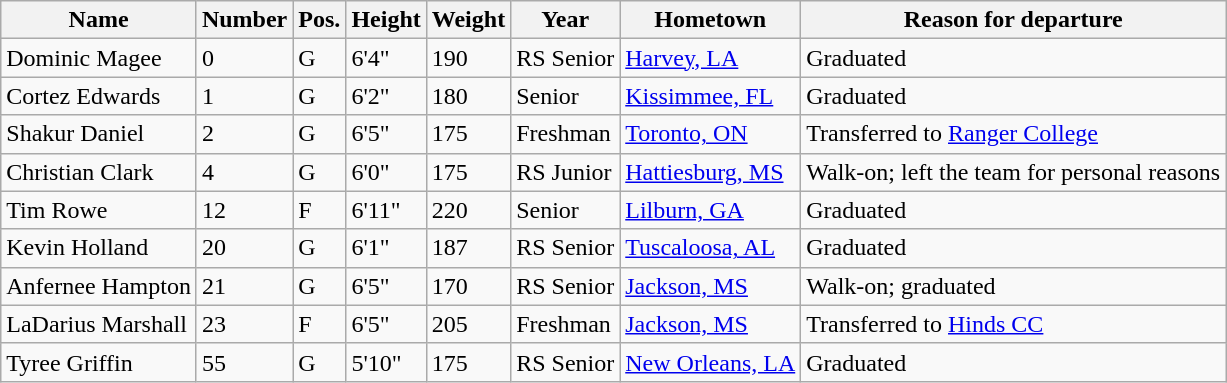<table class="wikitable sortable" border="1">
<tr>
<th>Name</th>
<th>Number</th>
<th>Pos.</th>
<th>Height</th>
<th>Weight</th>
<th>Year</th>
<th>Hometown</th>
<th class="unsortable">Reason for departure</th>
</tr>
<tr>
<td>Dominic Magee</td>
<td>0</td>
<td>G</td>
<td>6'4"</td>
<td>190</td>
<td>RS Senior</td>
<td><a href='#'>Harvey, LA</a></td>
<td>Graduated</td>
</tr>
<tr>
<td>Cortez Edwards</td>
<td>1</td>
<td>G</td>
<td>6'2"</td>
<td>180</td>
<td>Senior</td>
<td><a href='#'>Kissimmee, FL</a></td>
<td>Graduated</td>
</tr>
<tr>
<td>Shakur Daniel</td>
<td>2</td>
<td>G</td>
<td>6'5"</td>
<td>175</td>
<td>Freshman</td>
<td><a href='#'>Toronto, ON</a></td>
<td>Transferred to <a href='#'>Ranger College</a></td>
</tr>
<tr>
<td>Christian Clark</td>
<td>4</td>
<td>G</td>
<td>6'0"</td>
<td>175</td>
<td>RS Junior</td>
<td><a href='#'>Hattiesburg, MS</a></td>
<td>Walk-on; left the team for personal reasons</td>
</tr>
<tr>
<td>Tim Rowe</td>
<td>12</td>
<td>F</td>
<td>6'11"</td>
<td>220</td>
<td>Senior</td>
<td><a href='#'>Lilburn, GA</a></td>
<td>Graduated</td>
</tr>
<tr>
<td>Kevin Holland</td>
<td>20</td>
<td>G</td>
<td>6'1"</td>
<td>187</td>
<td>RS Senior</td>
<td><a href='#'>Tuscaloosa, AL</a></td>
<td>Graduated</td>
</tr>
<tr>
<td>Anfernee Hampton</td>
<td>21</td>
<td>G</td>
<td>6'5"</td>
<td>170</td>
<td>RS Senior</td>
<td><a href='#'>Jackson, MS</a></td>
<td>Walk-on; graduated</td>
</tr>
<tr>
<td>LaDarius Marshall</td>
<td>23</td>
<td>F</td>
<td>6'5"</td>
<td>205</td>
<td>Freshman</td>
<td><a href='#'>Jackson, MS</a></td>
<td>Transferred to <a href='#'>Hinds CC</a></td>
</tr>
<tr>
<td>Tyree Griffin</td>
<td>55</td>
<td>G</td>
<td>5'10"</td>
<td>175</td>
<td>RS Senior</td>
<td><a href='#'>New Orleans, LA</a></td>
<td>Graduated</td>
</tr>
</table>
